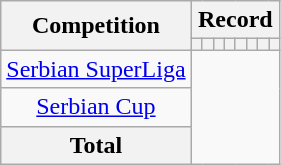<table class="wikitable" style="text-align: center">
<tr>
<th rowspan="2">Competition</th>
<th colspan="8">Record</th>
</tr>
<tr>
<th></th>
<th></th>
<th></th>
<th></th>
<th></th>
<th></th>
<th></th>
<th></th>
</tr>
<tr>
<td><a href='#'>Serbian SuperLiga</a><br></td>
</tr>
<tr>
<td><a href='#'>Serbian Cup</a><br></td>
</tr>
<tr>
<th>Total<br></th>
</tr>
</table>
